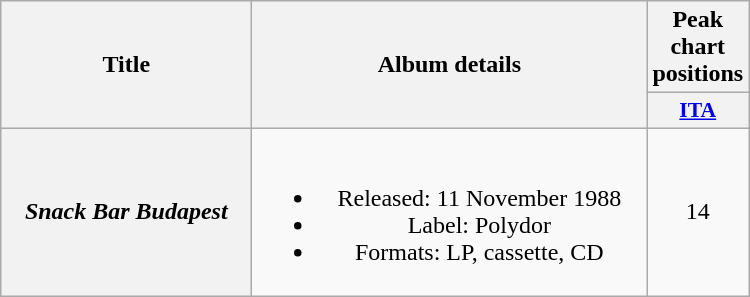<table class="wikitable plainrowheaders" style="text-align:center;">
<tr>
<th scope="col" rowspan="2" style="width:10em;">Title</th>
<th scope="col" rowspan="2" style="width:16em;">Album details</th>
<th scope="col">Peak chart positions</th>
</tr>
<tr>
<th scope="col" style="width:3em;font-size:90%;"><a href='#'>ITA</a><br></th>
</tr>
<tr>
<th scope="row"><em>Snack Bar Budapest</em></th>
<td><br><ul><li>Released: 11 November 1988</li><li>Label: Polydor</li><li>Formats: LP, cassette, CD</li></ul></td>
<td>14</td>
</tr>
</table>
